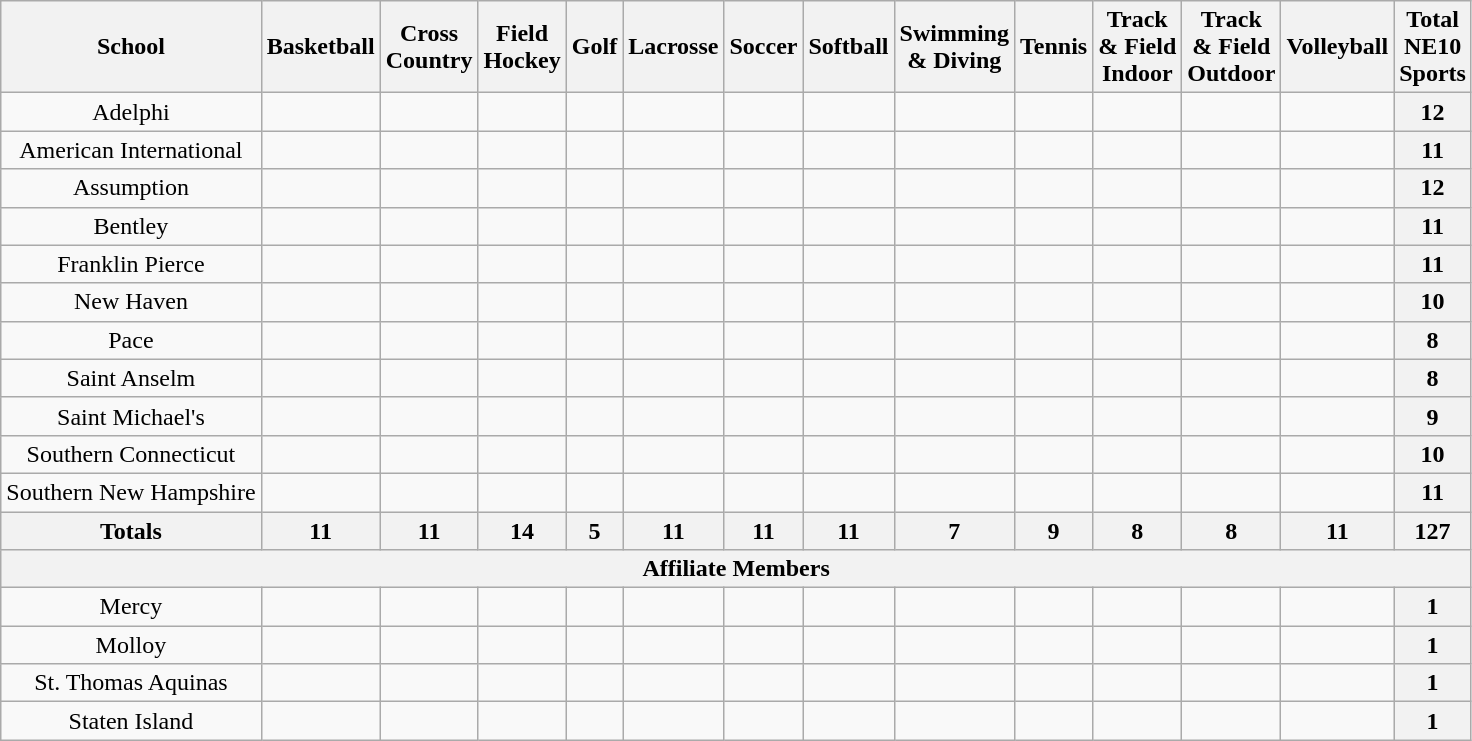<table class="wikitable" style="text-align:center">
<tr>
<th>School</th>
<th>Basketball</th>
<th>Cross<br>Country</th>
<th>Field<br>Hockey</th>
<th>Golf</th>
<th>Lacrosse</th>
<th>Soccer</th>
<th>Softball</th>
<th>Swimming<br>& Diving</th>
<th>Tennis</th>
<th nowrap>Track<br>& Field<br>Indoor</th>
<th>Track<br>& Field<br>Outdoor</th>
<th>Volleyball</th>
<th>Total<br>NE10<br>Sports</th>
</tr>
<tr>
<td>Adelphi</td>
<td></td>
<td></td>
<td></td>
<td></td>
<td></td>
<td></td>
<td></td>
<td></td>
<td></td>
<td></td>
<td></td>
<td></td>
<th>12</th>
</tr>
<tr>
<td>American International</td>
<td></td>
<td></td>
<td></td>
<td></td>
<td></td>
<td></td>
<td></td>
<td></td>
<td></td>
<td></td>
<td></td>
<td></td>
<th>11</th>
</tr>
<tr>
<td>Assumption</td>
<td></td>
<td></td>
<td></td>
<td></td>
<td></td>
<td></td>
<td></td>
<td></td>
<td></td>
<td></td>
<td></td>
<td></td>
<th>12</th>
</tr>
<tr>
<td>Bentley</td>
<td></td>
<td></td>
<td></td>
<td></td>
<td></td>
<td></td>
<td></td>
<td></td>
<td></td>
<td></td>
<td></td>
<td></td>
<th>11</th>
</tr>
<tr>
<td>Franklin Pierce</td>
<td></td>
<td></td>
<td></td>
<td></td>
<td></td>
<td></td>
<td></td>
<td></td>
<td></td>
<td></td>
<td></td>
<td></td>
<th>11</th>
</tr>
<tr>
<td>New Haven</td>
<td></td>
<td></td>
<td></td>
<td></td>
<td></td>
<td></td>
<td></td>
<td></td>
<td></td>
<td></td>
<td></td>
<td></td>
<th>10</th>
</tr>
<tr>
<td>Pace</td>
<td></td>
<td></td>
<td></td>
<td></td>
<td></td>
<td></td>
<td></td>
<td></td>
<td></td>
<td></td>
<td></td>
<td></td>
<th>8</th>
</tr>
<tr>
<td>Saint Anselm</td>
<td></td>
<td></td>
<td></td>
<td></td>
<td></td>
<td></td>
<td></td>
<td></td>
<td></td>
<td></td>
<td></td>
<td></td>
<th>8</th>
</tr>
<tr>
<td>Saint Michael's</td>
<td></td>
<td></td>
<td></td>
<td></td>
<td></td>
<td></td>
<td></td>
<td></td>
<td></td>
<td></td>
<td></td>
<td></td>
<th>9</th>
</tr>
<tr>
<td>Southern Connecticut</td>
<td></td>
<td></td>
<td></td>
<td></td>
<td></td>
<td></td>
<td></td>
<td></td>
<td></td>
<td></td>
<td></td>
<td></td>
<th>10</th>
</tr>
<tr>
<td>Southern New Hampshire</td>
<td></td>
<td></td>
<td></td>
<td></td>
<td></td>
<td></td>
<td></td>
<td></td>
<td></td>
<td></td>
<td></td>
<td></td>
<th>11</th>
</tr>
<tr>
<th>Totals</th>
<th>11</th>
<th>11</th>
<th>14</th>
<th>5</th>
<th>11</th>
<th>11</th>
<th>11</th>
<th>7</th>
<th>9</th>
<th>8</th>
<th>8</th>
<th>11</th>
<th>127</th>
</tr>
<tr>
<th colspan=14>Affiliate Members</th>
</tr>
<tr>
<td>Mercy</td>
<td></td>
<td></td>
<td></td>
<td></td>
<td></td>
<td></td>
<td></td>
<td></td>
<td></td>
<td></td>
<td></td>
<td></td>
<th>1</th>
</tr>
<tr>
<td>Molloy</td>
<td></td>
<td></td>
<td></td>
<td></td>
<td></td>
<td></td>
<td></td>
<td></td>
<td></td>
<td></td>
<td></td>
<td></td>
<th>1</th>
</tr>
<tr>
<td>St. Thomas Aquinas</td>
<td></td>
<td></td>
<td></td>
<td></td>
<td></td>
<td></td>
<td></td>
<td></td>
<td></td>
<td></td>
<td></td>
<td></td>
<th>1</th>
</tr>
<tr>
<td>Staten Island</td>
<td></td>
<td></td>
<td></td>
<td></td>
<td></td>
<td></td>
<td></td>
<td></td>
<td></td>
<td></td>
<td></td>
<td></td>
<th>1</th>
</tr>
</table>
